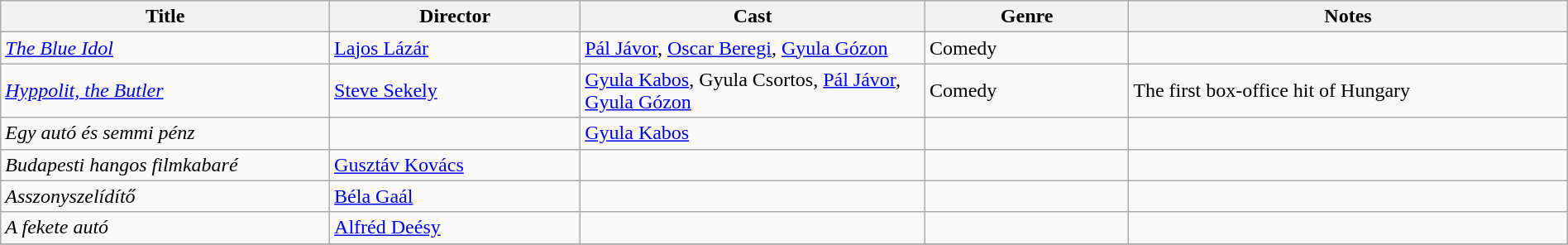<table class="wikitable" style="width:100%;">
<tr>
<th style="width:21%;">Title</th>
<th style="width:16%;">Director</th>
<th style="width:22%;">Cast</th>
<th style="width:13%;">Genre</th>
<th style="width:28%;">Notes</th>
</tr>
<tr>
<td><em><a href='#'>The Blue Idol</a></em></td>
<td><a href='#'>Lajos Lázár</a></td>
<td><a href='#'>Pál Jávor</a>, <a href='#'>Oscar Beregi</a>, <a href='#'>Gyula Gózon</a></td>
<td>Comedy</td>
<td></td>
</tr>
<tr>
<td><em><a href='#'>Hyppolit, the Butler</a></em></td>
<td><a href='#'>Steve Sekely</a></td>
<td><a href='#'>Gyula Kabos</a>, Gyula Csortos, <a href='#'>Pál Jávor</a>, <a href='#'>Gyula Gózon</a></td>
<td>Comedy</td>
<td>The first box-office hit of Hungary</td>
</tr>
<tr>
<td><em>Egy autó és semmi pénz</em></td>
<td></td>
<td><a href='#'>Gyula Kabos</a></td>
<td></td>
<td></td>
</tr>
<tr>
<td><em>Budapesti hangos filmkabaré</em></td>
<td><a href='#'>Gusztáv Kovács</a></td>
<td></td>
<td></td>
<td></td>
</tr>
<tr>
<td><em>Asszonyszelídítő</em></td>
<td><a href='#'>Béla Gaál</a></td>
<td></td>
<td></td>
<td></td>
</tr>
<tr>
<td><em>A fekete autó</em></td>
<td><a href='#'>Alfréd Deésy</a></td>
<td></td>
<td></td>
<td></td>
</tr>
<tr>
</tr>
</table>
